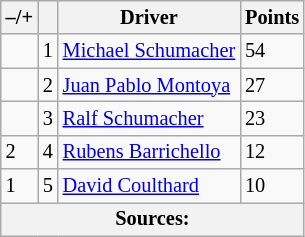<table class="wikitable" style="font-size: 85%;">
<tr>
<th scope="col">–/+</th>
<th scope="col"></th>
<th scope="col">Driver</th>
<th scope="col">Points</th>
</tr>
<tr>
<td align="left"></td>
<td align="center">1</td>
<td> <a href='#'>Michael Schumacher</a></td>
<td>54</td>
</tr>
<tr>
<td align="left"></td>
<td align="center">2</td>
<td> <a href='#'>Juan Pablo Montoya</a></td>
<td>27</td>
</tr>
<tr>
<td align="left"></td>
<td align="center">3</td>
<td> <a href='#'>Ralf Schumacher</a></td>
<td>23</td>
</tr>
<tr>
<td align="left"> 2</td>
<td align="center">4</td>
<td> <a href='#'>Rubens Barrichello</a></td>
<td>12</td>
</tr>
<tr>
<td align="left"> 1</td>
<td align="center">5</td>
<td> <a href='#'>David Coulthard</a></td>
<td>10</td>
</tr>
<tr>
<th colspan=4>Sources:</th>
</tr>
</table>
